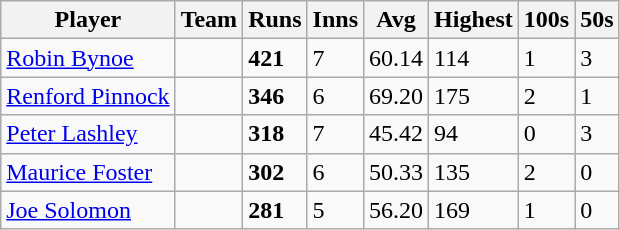<table class="wikitable">
<tr>
<th>Player</th>
<th>Team</th>
<th>Runs</th>
<th>Inns</th>
<th>Avg</th>
<th>Highest</th>
<th>100s</th>
<th>50s</th>
</tr>
<tr>
<td><a href='#'>Robin Bynoe</a></td>
<td></td>
<td><strong>421</strong></td>
<td>7</td>
<td>60.14</td>
<td>114</td>
<td>1</td>
<td>3</td>
</tr>
<tr>
<td><a href='#'>Renford Pinnock</a></td>
<td></td>
<td><strong>346</strong></td>
<td>6</td>
<td>69.20</td>
<td>175</td>
<td>2</td>
<td>1</td>
</tr>
<tr>
<td><a href='#'>Peter Lashley</a></td>
<td></td>
<td><strong>318</strong></td>
<td>7</td>
<td>45.42</td>
<td>94</td>
<td>0</td>
<td>3</td>
</tr>
<tr>
<td><a href='#'>Maurice Foster</a></td>
<td></td>
<td><strong>302</strong></td>
<td>6</td>
<td>50.33</td>
<td>135</td>
<td>2</td>
<td>0</td>
</tr>
<tr>
<td><a href='#'>Joe Solomon</a></td>
<td></td>
<td><strong>281</strong></td>
<td>5</td>
<td>56.20</td>
<td>169</td>
<td>1</td>
<td>0</td>
</tr>
</table>
